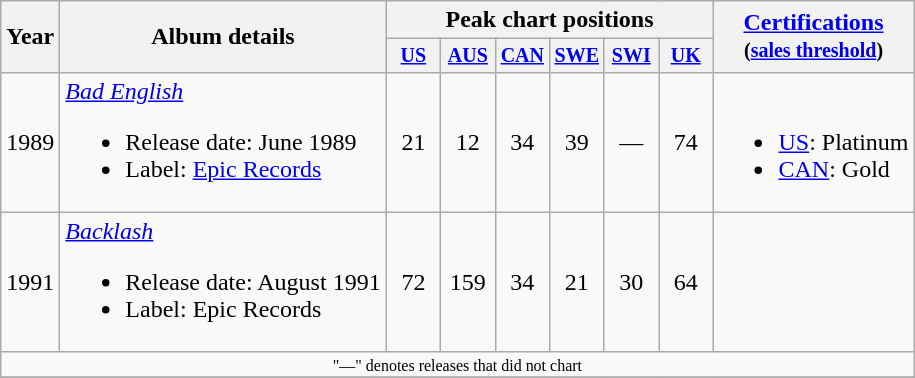<table class="wikitable" style="text-align:center;">
<tr>
<th rowspan="2">Year</th>
<th rowspan="2">Album details</th>
<th colspan="6">Peak chart positions</th>
<th rowspan="2"><a href='#'>Certifications</a><br><small>(<a href='#'>sales threshold</a>)</small></th>
</tr>
<tr style="font-size:smaller;">
<th width="30"><a href='#'>US</a><br></th>
<th width="30"><a href='#'>AUS</a><br></th>
<th width="30"><a href='#'>CAN</a><br></th>
<th width="30"><a href='#'>SWE</a><br></th>
<th width="30"><a href='#'>SWI</a><br></th>
<th width="30"><a href='#'>UK</a><br></th>
</tr>
<tr>
<td>1989</td>
<td align="left"><em><a href='#'>Bad English</a></em><br><ul><li>Release date: June 1989</li><li>Label: <a href='#'>Epic Records</a></li></ul></td>
<td>21</td>
<td>12</td>
<td>34</td>
<td>39</td>
<td>—</td>
<td>74</td>
<td align="left"><br><ul><li><a href='#'>US</a>: Platinum</li><li><a href='#'>CAN</a>: Gold</li></ul></td>
</tr>
<tr>
<td>1991</td>
<td align="left"><em><a href='#'>Backlash</a></em><br><ul><li>Release date: August 1991</li><li>Label: Epic Records</li></ul></td>
<td>72</td>
<td>159</td>
<td>34</td>
<td>21</td>
<td>30</td>
<td>64</td>
<td></td>
</tr>
<tr>
<td colspan="10" style="font-size:8pt">"—" denotes releases that did not chart</td>
</tr>
<tr>
</tr>
</table>
